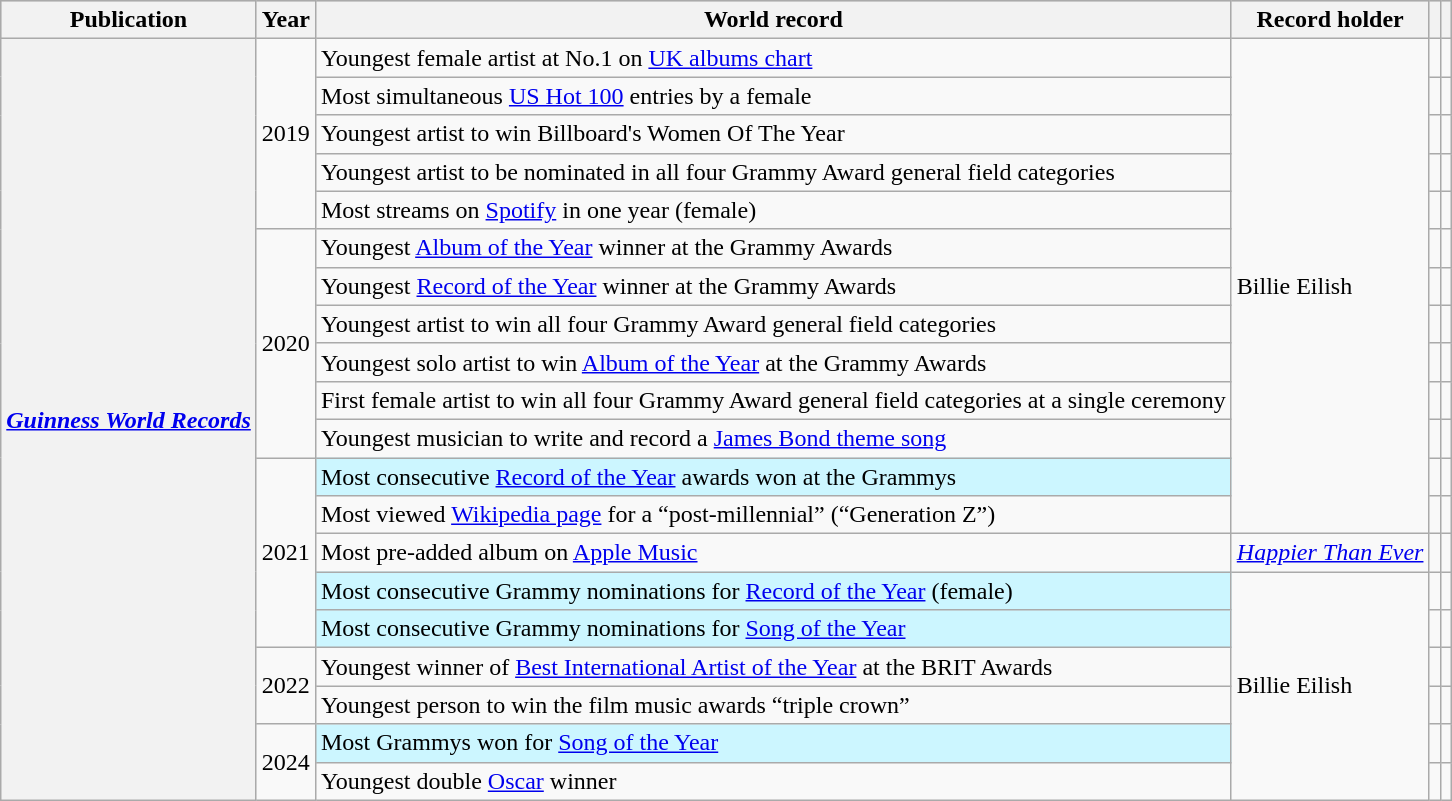<table class="wikitable sortable plainrowheaders">
<tr style="background:#ccc; text-align:center;">
<th scope="col">Publication</th>
<th scope="col">Year</th>
<th scope="col">World record</th>
<th scope="col">Record holder</th>
<th scope="col"></th>
<th scope="col" class="unsortable"></th>
</tr>
<tr>
<th scope="row" rowspan="26"><em><a href='#'>Guinness World Records</a></em></th>
<td rowspan="5" style="text-align:center;">2019</td>
<td>Youngest female artist at No.1 on <a href='#'>UK albums chart</a></td>
<td rowspan="13">Billie Eilish</td>
<td></td>
<td style="text-align:center;"></td>
</tr>
<tr>
<td>Most simultaneous <a href='#'>US Hot 100</a> entries by a female</td>
<td></td>
<td style="text-align:center;"></td>
</tr>
<tr>
<td>Youngest artist to win Billboard's Women Of The Year</td>
<td></td>
<td style="text-align:center;"></td>
</tr>
<tr>
<td>Youngest artist to be nominated in all four Grammy Award general field categories</td>
<td></td>
<td style="text-align:center;"></td>
</tr>
<tr>
<td>Most streams on <a href='#'>Spotify</a> in one year (female)</td>
<td></td>
<td style="text-align:center;"></td>
</tr>
<tr>
<td rowspan="6" style="text-align:center;">2020</td>
<td>Youngest <a href='#'>Album of the Year</a> winner at the Grammy Awards</td>
<td></td>
<td style="text-align:center;"></td>
</tr>
<tr>
<td>Youngest <a href='#'>Record of the Year</a> winner at the Grammy Awards</td>
<td></td>
<td style="text-align:center;"></td>
</tr>
<tr>
<td>Youngest artist to win all four Grammy Award general field categories</td>
<td></td>
<td style="text-align:center;"></td>
</tr>
<tr>
<td>Youngest solo artist to win <a href='#'>Album of the Year</a> at the Grammy Awards</td>
<td></td>
<td style="text-align:center;"></td>
</tr>
<tr>
<td>First female artist to win all four Grammy Award general field categories at a single ceremony</td>
<td></td>
<td style="text-align:center;"></td>
</tr>
<tr>
<td>Youngest musician to write and record a <a href='#'>James Bond theme song</a></td>
<td></td>
<td style="text-align:center;"></td>
</tr>
<tr>
<td rowspan="5" style="text-align:center;">2021</td>
<td style="background-color:#CCF6FF"> Most consecutive <a href='#'>Record of the Year</a> awards won at the Grammys</td>
<td></td>
<td style="text-align:center;"></td>
</tr>
<tr>
<td>Most viewed <a href='#'>Wikipedia page</a> for a “post-millennial” (“Generation Z”)</td>
<td></td>
<td style="text-align:center;"></td>
</tr>
<tr>
<td>Most pre-added album on <a href='#'>Apple Music</a></td>
<td><em><a href='#'>Happier Than Ever</a></em></td>
<td></td>
<td style="text-align:center;"></td>
</tr>
<tr>
<td style="background-color:#CCF6FF"> Most consecutive Grammy nominations for <a href='#'>Record of the Year</a> (female)</td>
<td rowspan="12">Billie Eilish</td>
<td></td>
<td style="text-align:center;"></td>
</tr>
<tr>
<td style="background-color:#CCF6FF"> Most consecutive Grammy nominations for <a href='#'>Song of the Year</a></td>
<td></td>
<td style="text-align:center;"></td>
</tr>
<tr>
<td rowspan="2" style="text-align:center;">2022</td>
<td>Youngest winner of <a href='#'>Best International Artist of the Year</a> at the BRIT Awards</td>
<td></td>
<td style="text-align:center;"></td>
</tr>
<tr>
<td>Youngest person to win the film music awards “triple crown”</td>
<td></td>
<td style="text-align:center;"></td>
</tr>
<tr>
<td rowspan="2" style="text-align:center;">2024</td>
<td style="background-color:#CCF6FF"> Most Grammys won for <a href='#'>Song of the Year</a></td>
<td></td>
<td style="text-align:center;"></td>
</tr>
<tr>
<td>Youngest double <a href='#'>Oscar</a> winner</td>
<td></td>
<td style="text-align:center;"></td>
</tr>
</table>
